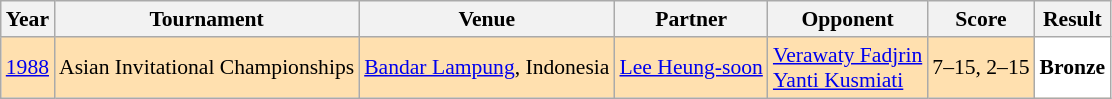<table class="sortable wikitable" style="font-size: 90%;">
<tr>
<th>Year</th>
<th>Tournament</th>
<th>Venue</th>
<th>Partner</th>
<th>Opponent</th>
<th>Score</th>
<th>Result</th>
</tr>
<tr style="background:#FFE0AF">
<td align="center"><a href='#'>1988</a></td>
<td align="center">Asian Invitational Championships</td>
<td align="left"><a href='#'>Bandar Lampung</a>, Indonesia</td>
<td align="left"> <a href='#'>Lee Heung-soon</a></td>
<td align="left"> <a href='#'>Verawaty Fadjrin</a> <br>  <a href='#'>Yanti Kusmiati</a></td>
<td align="left">7–15, 2–15</td>
<td style="text-align:left; background:white"> <strong>Bronze</strong></td>
</tr>
</table>
